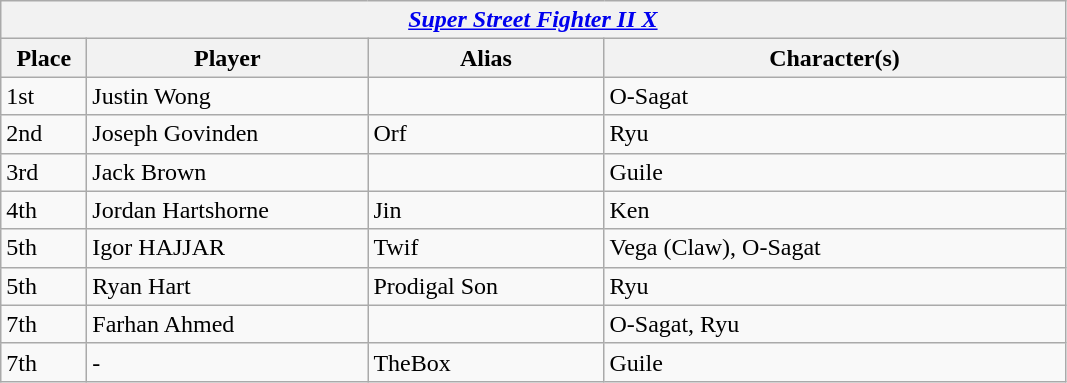<table class="wikitable">
<tr>
<th colspan="4"><strong><em><a href='#'>Super Street Fighter II X</a></em></strong>  </th>
</tr>
<tr>
<th style="width:50px;">Place</th>
<th style="width:180px;">Player</th>
<th style="width:150px;">Alias</th>
<th style="width:300px;">Character(s)</th>
</tr>
<tr>
<td>1st</td>
<td> Justin Wong</td>
<td></td>
<td>O-Sagat</td>
</tr>
<tr>
<td>2nd</td>
<td> Joseph Govinden</td>
<td>Orf</td>
<td>Ryu</td>
</tr>
<tr>
<td>3rd</td>
<td> Jack Brown</td>
<td></td>
<td>Guile</td>
</tr>
<tr>
<td>4th</td>
<td> Jordan Hartshorne</td>
<td>Jin</td>
<td>Ken</td>
</tr>
<tr>
<td>5th</td>
<td> Igor HAJJAR</td>
<td>Twif</td>
<td>Vega (Claw), O-Sagat</td>
</tr>
<tr>
<td>5th</td>
<td> Ryan Hart</td>
<td>Prodigal Son</td>
<td>Ryu</td>
</tr>
<tr>
<td>7th</td>
<td> Farhan Ahmed</td>
<td></td>
<td>O-Sagat, Ryu</td>
</tr>
<tr>
<td>7th</td>
<td> -</td>
<td>TheBox</td>
<td>Guile</td>
</tr>
</table>
